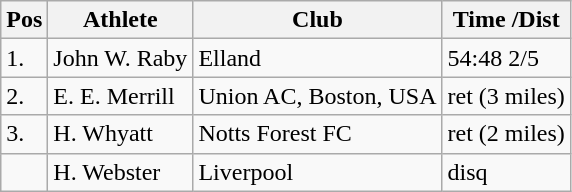<table class="wikitable">
<tr>
<th>Pos</th>
<th>Athlete</th>
<th>Club</th>
<th>Time /Dist</th>
</tr>
<tr>
<td>1.</td>
<td>John W. Raby</td>
<td>Elland</td>
<td>54:48 2/5</td>
</tr>
<tr>
<td>2.</td>
<td>E. E. Merrill</td>
<td>Union AC, Boston, USA</td>
<td>ret (3 miles)</td>
</tr>
<tr>
<td>3.</td>
<td>H. Whyatt</td>
<td>Notts Forest FC</td>
<td>ret (2 miles)</td>
</tr>
<tr>
<td></td>
<td>H. Webster</td>
<td>Liverpool</td>
<td>disq</td>
</tr>
</table>
